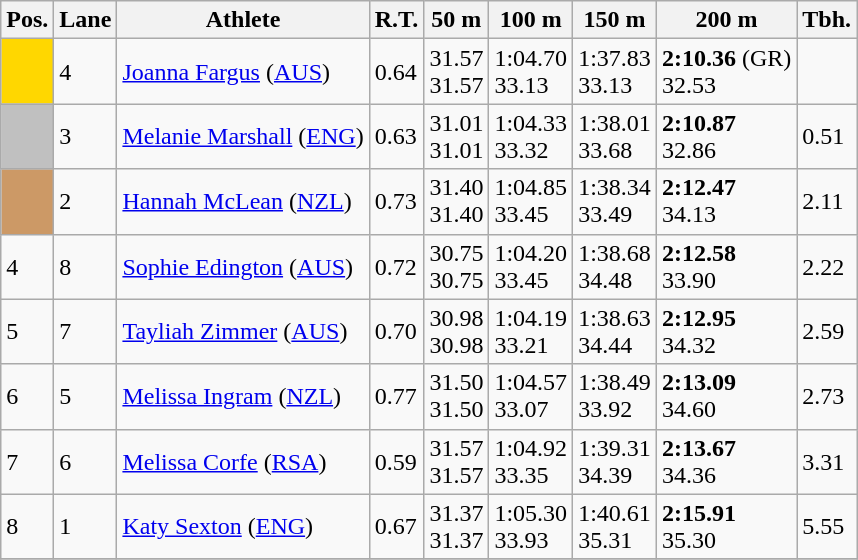<table class="wikitable">
<tr>
<th>Pos.</th>
<th>Lane</th>
<th>Athlete</th>
<th>R.T.</th>
<th>50 m</th>
<th>100 m</th>
<th>150 m</th>
<th>200 m</th>
<th>Tbh.</th>
</tr>
<tr>
<td style="text-align:center;background-color:gold;"></td>
<td>4</td>
<td> <a href='#'>Joanna Fargus</a> (<a href='#'>AUS</a>)</td>
<td>0.64</td>
<td>31.57<br>31.57</td>
<td>1:04.70<br>33.13</td>
<td>1:37.83<br>33.13</td>
<td><strong>2:10.36</strong> (GR)<br>32.53</td>
<td> </td>
</tr>
<tr>
<td style="text-align:center;background-color:silver;"></td>
<td>3</td>
<td> <a href='#'>Melanie Marshall</a> (<a href='#'>ENG</a>)</td>
<td>0.63</td>
<td>31.01<br>31.01</td>
<td>1:04.33<br>33.32</td>
<td>1:38.01<br>33.68</td>
<td><strong>2:10.87</strong><br>32.86</td>
<td>0.51</td>
</tr>
<tr>
<td style="text-align:center;background-color:#cc9966;"></td>
<td>2</td>
<td> <a href='#'>Hannah McLean</a> (<a href='#'>NZL</a>)</td>
<td>0.73</td>
<td>31.40<br>31.40</td>
<td>1:04.85<br>33.45</td>
<td>1:38.34<br>33.49</td>
<td><strong>2:12.47</strong><br>34.13</td>
<td>2.11</td>
</tr>
<tr>
<td>4</td>
<td>8</td>
<td> <a href='#'>Sophie Edington</a> (<a href='#'>AUS</a>)</td>
<td>0.72</td>
<td>30.75<br>30.75</td>
<td>1:04.20<br>33.45</td>
<td>1:38.68<br>34.48</td>
<td><strong>2:12.58</strong><br>33.90</td>
<td>2.22</td>
</tr>
<tr>
<td>5</td>
<td>7</td>
<td> <a href='#'>Tayliah Zimmer</a> (<a href='#'>AUS</a>)</td>
<td>0.70</td>
<td>30.98<br>30.98</td>
<td>1:04.19<br>33.21</td>
<td>1:38.63<br>34.44</td>
<td><strong>2:12.95</strong><br>34.32</td>
<td>2.59</td>
</tr>
<tr>
<td>6</td>
<td>5</td>
<td> <a href='#'>Melissa Ingram</a> (<a href='#'>NZL</a>)</td>
<td>0.77</td>
<td>31.50<br>31.50</td>
<td>1:04.57<br>33.07</td>
<td>1:38.49<br>33.92</td>
<td><strong>2:13.09</strong><br>34.60</td>
<td>2.73</td>
</tr>
<tr>
<td>7</td>
<td>6</td>
<td> <a href='#'>Melissa Corfe</a> (<a href='#'>RSA</a>)</td>
<td>0.59</td>
<td>31.57<br>31.57</td>
<td>1:04.92<br>33.35</td>
<td>1:39.31<br>34.39</td>
<td><strong>2:13.67</strong><br>34.36</td>
<td>3.31</td>
</tr>
<tr>
<td>8</td>
<td>1</td>
<td> <a href='#'>Katy Sexton</a> (<a href='#'>ENG</a>)</td>
<td>0.67</td>
<td>31.37<br>31.37</td>
<td>1:05.30<br>33.93</td>
<td>1:40.61<br>35.31</td>
<td><strong>2:15.91</strong><br>35.30</td>
<td>5.55</td>
</tr>
<tr>
</tr>
</table>
